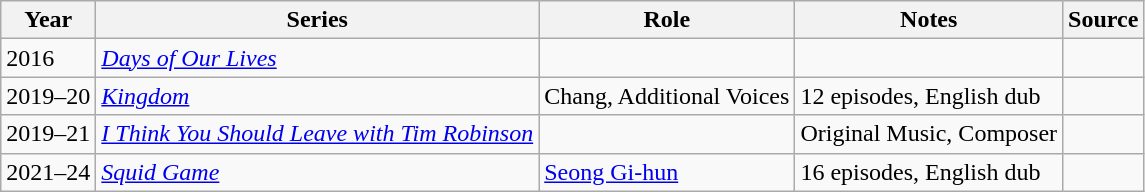<table class="wikitable">
<tr>
<th>Year</th>
<th>Series</th>
<th>Role</th>
<th>Notes</th>
<th>Source</th>
</tr>
<tr>
<td>2016</td>
<td><em><a href='#'>Days of Our Lives</a></em></td>
<td></td>
<td></td>
<td></td>
</tr>
<tr>
<td>2019–20</td>
<td><em><a href='#'>Kingdom</a></em></td>
<td>Chang, Additional Voices</td>
<td>12 episodes, English dub</td>
<td></td>
</tr>
<tr>
<td>2019–21</td>
<td><em><a href='#'>I Think You Should Leave with Tim Robinson</a></em></td>
<td></td>
<td>Original Music, Composer</td>
<td></td>
</tr>
<tr>
<td>2021–24</td>
<td><em><a href='#'>Squid Game</a></em></td>
<td><a href='#'>Seong Gi-hun</a></td>
<td>16 episodes, English dub</td>
</tr>
</table>
